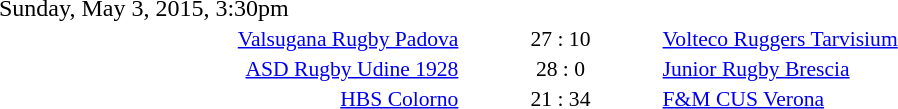<table style="width:70%;" cellspacing="1">
<tr>
<th width=35%></th>
<th width=15%></th>
<th></th>
</tr>
<tr>
<td>Sunday, May 3, 2015, 3:30pm</td>
</tr>
<tr style=font-size:90%>
<td align=right><a href='#'>Valsugana Rugby Padova</a></td>
<td align=center>27 : 10</td>
<td><a href='#'>Volteco Ruggers Tarvisium</a></td>
</tr>
<tr style=font-size:90%>
<td align=right><a href='#'>ASD Rugby Udine 1928</a></td>
<td align=center>28 : 0</td>
<td><a href='#'>Junior Rugby Brescia</a></td>
</tr>
<tr style=font-size:90%>
<td align=right><a href='#'>HBS Colorno</a></td>
<td align=center>21 : 34</td>
<td><a href='#'>F&M CUS Verona</a></td>
</tr>
</table>
